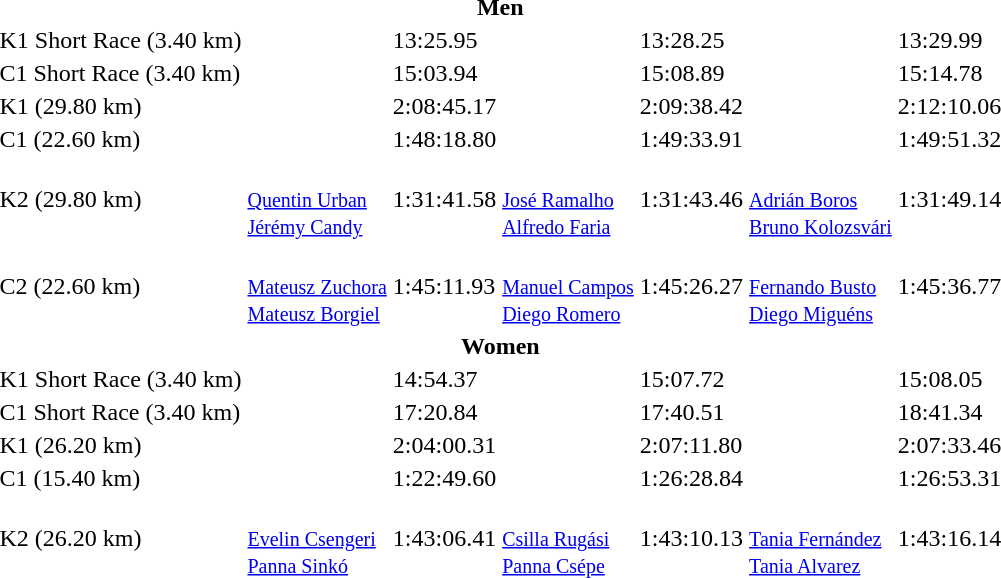<table>
<tr>
<th colspan=7>Men</th>
</tr>
<tr>
<td>K1 Short Race (3.40 km)</td>
<td></td>
<td>13:25.95</td>
<td></td>
<td>13:28.25</td>
<td></td>
<td>13:29.99</td>
</tr>
<tr>
<td>C1 Short Race (3.40 km)</td>
<td></td>
<td>15:03.94</td>
<td></td>
<td>15:08.89</td>
<td></td>
<td>15:14.78</td>
</tr>
<tr>
<td>K1 (29.80 km)</td>
<td></td>
<td>2:08:45.17</td>
<td></td>
<td>2:09:38.42</td>
<td></td>
<td>2:12:10.06</td>
</tr>
<tr>
<td>C1 (22.60 km)</td>
<td></td>
<td>1:48:18.80</td>
<td></td>
<td>1:49:33.91</td>
<td></td>
<td>1:49:51.32</td>
</tr>
<tr>
<td>K2 (29.80 km)</td>
<td><br><small><a href='#'>Quentin Urban</a><br><a href='#'>Jérémy Candy</a></small></td>
<td>1:31:41.58</td>
<td><br><small><a href='#'>José Ramalho</a><br><a href='#'>Alfredo Faria</a></small></td>
<td>1:31:43.46</td>
<td><br><small><a href='#'>Adrián Boros</a><br><a href='#'>Bruno Kolozsvári</a></small></td>
<td>1:31:49.14</td>
</tr>
<tr>
<td>C2 (22.60 km)</td>
<td><br><small><a href='#'>Mateusz Zuchora</a><br><a href='#'>Mateusz Borgiel</a></small></td>
<td>1:45:11.93</td>
<td><br><small><a href='#'>Manuel Campos</a><br><a href='#'>Diego Romero</a></small></td>
<td>1:45:26.27</td>
<td><br><small><a href='#'>Fernando Busto</a><br><a href='#'>Diego Miguéns</a></small></td>
<td>1:45:36.77</td>
</tr>
<tr>
<th colspan=7>Women</th>
</tr>
<tr>
<td>K1 Short Race (3.40 km)</td>
<td></td>
<td>14:54.37</td>
<td></td>
<td>15:07.72</td>
<td></td>
<td>15:08.05</td>
</tr>
<tr>
<td>C1 Short Race (3.40 km)</td>
<td></td>
<td>17:20.84</td>
<td></td>
<td>17:40.51</td>
<td></td>
<td>18:41.34</td>
</tr>
<tr>
<td>K1 (26.20 km)</td>
<td></td>
<td>2:04:00.31</td>
<td></td>
<td>2:07:11.80</td>
<td></td>
<td>2:07:33.46</td>
</tr>
<tr>
<td>C1 (15.40 km)</td>
<td></td>
<td>1:22:49.60</td>
<td></td>
<td>1:26:28.84</td>
<td></td>
<td>1:26:53.31</td>
</tr>
<tr>
<td>K2 (26.20 km)</td>
<td><br><small><a href='#'>Evelin Csengeri</a><br><a href='#'>Panna Sinkó</a></small></td>
<td>1:43:06.41</td>
<td><br><small><a href='#'>Csilla Rugási</a><br><a href='#'>Panna Csépe</a></small></td>
<td>1:43:10.13</td>
<td><br><small><a href='#'>Tania Fernández</a><br><a href='#'>Tania Alvarez</a></small></td>
<td>1:43:16.14</td>
</tr>
</table>
